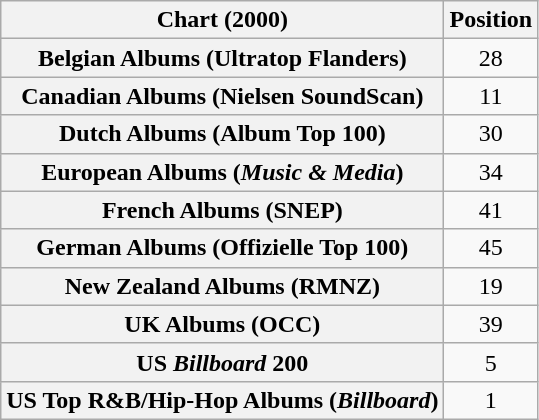<table class="wikitable sortable plainrowheaders">
<tr>
<th scope="col">Chart (2000)</th>
<th scope="col">Position</th>
</tr>
<tr>
<th scope="row">Belgian Albums (Ultratop Flanders)</th>
<td style="text-align:center;">28</td>
</tr>
<tr>
<th scope="row">Canadian Albums (Nielsen SoundScan)</th>
<td style="text-align:center;">11</td>
</tr>
<tr>
<th scope="row">Dutch Albums (Album Top 100)</th>
<td style="text-align:center;">30</td>
</tr>
<tr>
<th scope="row">European Albums (<em>Music & Media</em>)</th>
<td style="text-align:center;">34</td>
</tr>
<tr>
<th scope="row">French Albums (SNEP)</th>
<td style="text-align:center;">41</td>
</tr>
<tr>
<th scope="row">German Albums (Offizielle Top 100)</th>
<td style="text-align:center;">45</td>
</tr>
<tr>
<th scope="row">New Zealand Albums (RMNZ)</th>
<td style="text-align:center;">19</td>
</tr>
<tr>
<th scope="row">UK Albums (OCC)</th>
<td style="text-align:center;">39</td>
</tr>
<tr>
<th scope="row">US <em>Billboard</em> 200</th>
<td style="text-align:center;">5</td>
</tr>
<tr>
<th scope="row">US Top R&B/Hip-Hop Albums (<em>Billboard</em>)</th>
<td style="text-align:center;">1</td>
</tr>
</table>
